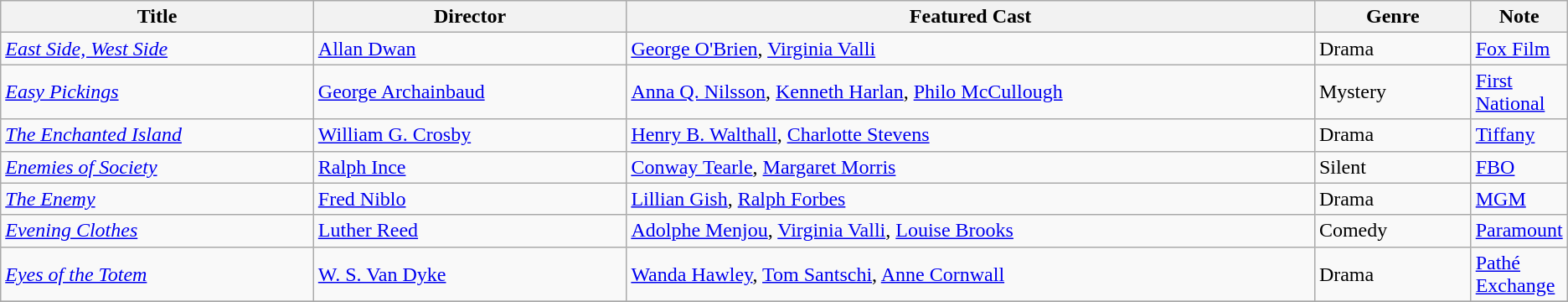<table class="wikitable">
<tr>
<th style="width:20%;">Title</th>
<th style="width:20%;">Director</th>
<th style="width:44%;">Featured Cast</th>
<th style="width:10%;">Genre</th>
<th style="width:10%;">Note</th>
</tr>
<tr>
<td><em><a href='#'>East Side, West Side</a></em></td>
<td><a href='#'>Allan Dwan</a></td>
<td><a href='#'>George O'Brien</a>, <a href='#'>Virginia Valli</a></td>
<td>Drama</td>
<td><a href='#'>Fox Film</a></td>
</tr>
<tr>
<td><em><a href='#'>Easy Pickings</a></em></td>
<td><a href='#'>George Archainbaud</a></td>
<td><a href='#'>Anna Q. Nilsson</a>, <a href='#'>Kenneth Harlan</a>, <a href='#'>Philo McCullough</a></td>
<td>Mystery</td>
<td><a href='#'>First National</a></td>
</tr>
<tr>
<td><em><a href='#'>The Enchanted Island</a></em></td>
<td><a href='#'>William G. Crosby</a></td>
<td><a href='#'>Henry B. Walthall</a>, <a href='#'>Charlotte Stevens</a></td>
<td>Drama</td>
<td><a href='#'>Tiffany</a></td>
</tr>
<tr>
<td><em><a href='#'>Enemies of Society</a></em></td>
<td><a href='#'>Ralph Ince</a></td>
<td><a href='#'>Conway Tearle</a>, <a href='#'>Margaret Morris</a></td>
<td>Silent</td>
<td><a href='#'>FBO</a></td>
</tr>
<tr>
<td><em><a href='#'>The Enemy</a></em></td>
<td><a href='#'>Fred Niblo</a></td>
<td><a href='#'>Lillian Gish</a>, <a href='#'>Ralph Forbes</a></td>
<td>Drama</td>
<td><a href='#'>MGM</a></td>
</tr>
<tr>
<td><em><a href='#'>Evening Clothes</a></em></td>
<td><a href='#'>Luther Reed</a></td>
<td><a href='#'>Adolphe Menjou</a>, <a href='#'>Virginia Valli</a>, <a href='#'>Louise Brooks</a></td>
<td>Comedy</td>
<td><a href='#'>Paramount</a></td>
</tr>
<tr>
<td><em><a href='#'>Eyes of the Totem</a></em></td>
<td><a href='#'>W. S. Van Dyke</a></td>
<td><a href='#'>Wanda Hawley</a>, <a href='#'>Tom Santschi</a>, <a href='#'>Anne Cornwall</a></td>
<td>Drama</td>
<td><a href='#'>Pathé Exchange</a></td>
</tr>
<tr>
</tr>
</table>
